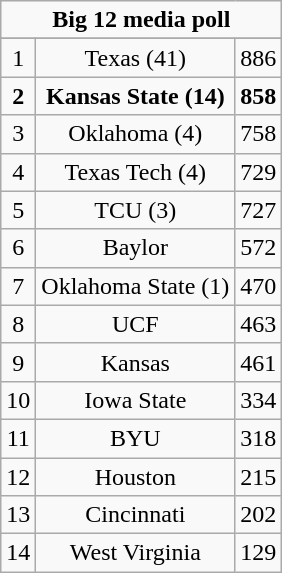<table class="wikitable" style="display: inline-table;">
<tr>
<td align="center" Colspan="3"><strong>Big 12 media poll</strong></td>
</tr>
<tr align="center">
</tr>
<tr align="center">
<td>1</td>
<td>Texas (41)</td>
<td>886</td>
</tr>
<tr align="center">
<td><strong>2</strong></td>
<td><strong>Kansas State (14)</strong></td>
<td><strong>858</strong></td>
</tr>
<tr align="center">
<td>3</td>
<td>Oklahoma (4)</td>
<td>758</td>
</tr>
<tr align="center">
<td>4</td>
<td>Texas Tech (4)</td>
<td>729</td>
</tr>
<tr align="center">
<td>5</td>
<td>TCU (3)</td>
<td>727</td>
</tr>
<tr align="center">
<td>6</td>
<td>Baylor</td>
<td>572</td>
</tr>
<tr align="center">
<td>7</td>
<td>Oklahoma State (1)</td>
<td>470</td>
</tr>
<tr align="center">
<td>8</td>
<td>UCF</td>
<td>463</td>
</tr>
<tr align="center">
<td>9</td>
<td>Kansas</td>
<td>461</td>
</tr>
<tr align="center">
<td>10</td>
<td>Iowa State</td>
<td>334</td>
</tr>
<tr align="center">
<td>11</td>
<td>BYU</td>
<td>318</td>
</tr>
<tr align="center">
<td>12</td>
<td>Houston</td>
<td>215</td>
</tr>
<tr align="center">
<td>13</td>
<td>Cincinnati</td>
<td>202</td>
</tr>
<tr align="center">
<td>14</td>
<td>West Virginia</td>
<td>129</td>
</tr>
</table>
